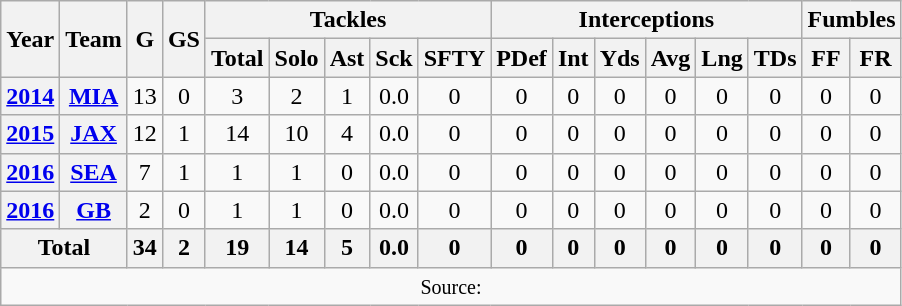<table class="wikitable" style="text-align: center;">
<tr>
<th rowspan=2>Year</th>
<th rowspan=2>Team</th>
<th rowspan=2>G</th>
<th rowspan=2>GS</th>
<th colspan=5>Tackles</th>
<th colspan=6>Interceptions</th>
<th colspan=2>Fumbles</th>
</tr>
<tr>
<th>Total</th>
<th>Solo</th>
<th>Ast</th>
<th>Sck</th>
<th>SFTY</th>
<th>PDef</th>
<th>Int</th>
<th>Yds</th>
<th>Avg</th>
<th>Lng</th>
<th>TDs</th>
<th>FF</th>
<th>FR</th>
</tr>
<tr>
<th><a href='#'>2014</a></th>
<th><a href='#'>MIA</a></th>
<td>13</td>
<td>0</td>
<td>3</td>
<td>2</td>
<td>1</td>
<td>0.0</td>
<td>0</td>
<td>0</td>
<td>0</td>
<td>0</td>
<td>0</td>
<td>0</td>
<td>0</td>
<td>0</td>
<td>0</td>
</tr>
<tr>
<th><a href='#'>2015</a></th>
<th><a href='#'>JAX</a></th>
<td>12</td>
<td>1</td>
<td>14</td>
<td>10</td>
<td>4</td>
<td>0.0</td>
<td>0</td>
<td>0</td>
<td>0</td>
<td>0</td>
<td>0</td>
<td>0</td>
<td>0</td>
<td>0</td>
<td>0</td>
</tr>
<tr>
<th><a href='#'>2016</a></th>
<th><a href='#'>SEA</a></th>
<td>7</td>
<td>1</td>
<td>1</td>
<td>1</td>
<td>0</td>
<td>0.0</td>
<td>0</td>
<td>0</td>
<td>0</td>
<td>0</td>
<td>0</td>
<td>0</td>
<td>0</td>
<td>0</td>
<td>0</td>
</tr>
<tr>
<th><a href='#'>2016</a></th>
<th><a href='#'>GB</a></th>
<td>2</td>
<td>0</td>
<td>1</td>
<td>1</td>
<td>0</td>
<td>0.0</td>
<td>0</td>
<td>0</td>
<td>0</td>
<td>0</td>
<td>0</td>
<td>0</td>
<td>0</td>
<td>0</td>
<td>0</td>
</tr>
<tr>
<th colspan="2">Total</th>
<th>34</th>
<th>2</th>
<th>19</th>
<th>14</th>
<th>5</th>
<th>0.0</th>
<th>0</th>
<th>0</th>
<th>0</th>
<th>0</th>
<th>0</th>
<th>0</th>
<th>0</th>
<th>0</th>
<th>0</th>
</tr>
<tr>
<td colspan="17"><small>Source: </small></td>
</tr>
</table>
